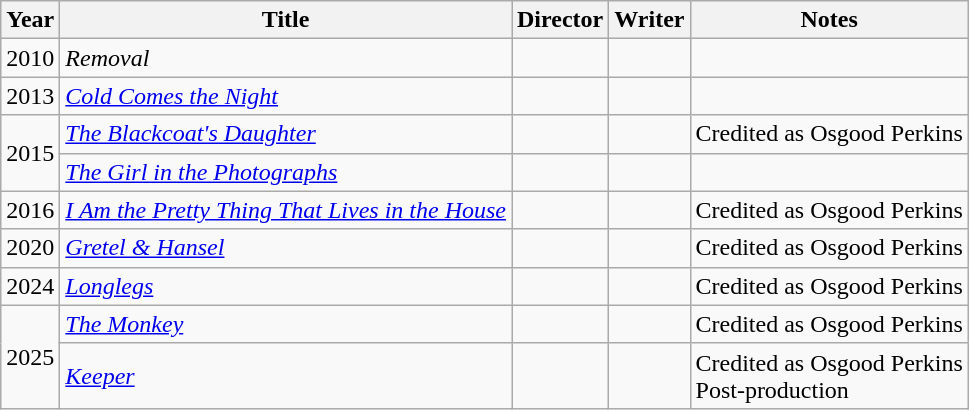<table class="wikitable sortable">
<tr>
<th>Year</th>
<th>Title</th>
<th>Director</th>
<th>Writer</th>
<th class="unsortable">Notes</th>
</tr>
<tr>
<td>2010</td>
<td><em>Removal</em></td>
<td></td>
<td></td>
<td></td>
</tr>
<tr>
<td>2013</td>
<td><em><a href='#'>Cold Comes the Night</a></em></td>
<td></td>
<td></td>
<td></td>
</tr>
<tr>
<td rowspan=2>2015</td>
<td><em><a href='#'>The Blackcoat's Daughter</a></em></td>
<td></td>
<td></td>
<td>Credited as Osgood Perkins</td>
</tr>
<tr>
<td><em><a href='#'>The Girl in the Photographs</a></em></td>
<td></td>
<td></td>
<td></td>
</tr>
<tr>
<td>2016</td>
<td><em><a href='#'>I Am the Pretty Thing That Lives in the House</a></em></td>
<td></td>
<td></td>
<td>Credited as Osgood Perkins</td>
</tr>
<tr>
<td>2020</td>
<td><em><a href='#'>Gretel & Hansel</a></em></td>
<td></td>
<td></td>
<td>Credited as Osgood Perkins</td>
</tr>
<tr>
<td>2024</td>
<td><em><a href='#'>Longlegs</a></em></td>
<td></td>
<td></td>
<td>Credited as Osgood Perkins</td>
</tr>
<tr>
<td rowspan=2>2025</td>
<td><em><a href='#'>The Monkey</a></em></td>
<td></td>
<td></td>
<td>Credited as Osgood Perkins</td>
</tr>
<tr>
<td><em><a href='#'>Keeper</a></em></td>
<td></td>
<td></td>
<td>Credited as Osgood Perkins<br>Post-production</td>
</tr>
</table>
